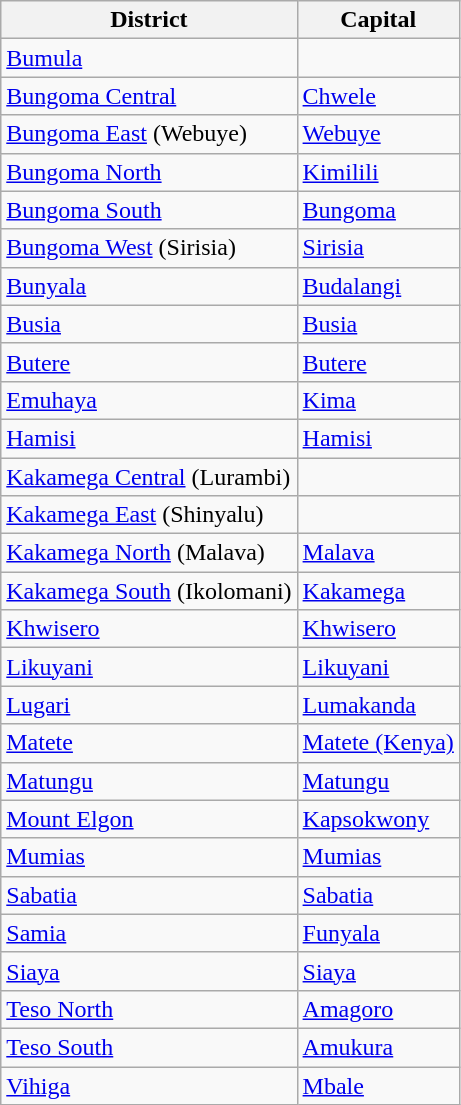<table class="wikitable">
<tr>
<th>District</th>
<th>Capital</th>
</tr>
<tr>
<td><a href='#'>Bumula</a></td>
<td></td>
</tr>
<tr>
<td><a href='#'>Bungoma Central</a></td>
<td><a href='#'>Chwele</a></td>
</tr>
<tr>
<td><a href='#'>Bungoma East</a> (Webuye)</td>
<td><a href='#'>Webuye</a></td>
</tr>
<tr>
<td><a href='#'>Bungoma North</a></td>
<td><a href='#'>Kimilili</a></td>
</tr>
<tr>
<td><a href='#'>Bungoma South</a></td>
<td><a href='#'>Bungoma</a></td>
</tr>
<tr>
<td><a href='#'>Bungoma West</a> (Sirisia)</td>
<td><a href='#'>Sirisia</a></td>
</tr>
<tr>
<td><a href='#'>Bunyala</a></td>
<td><a href='#'>Budalangi</a></td>
</tr>
<tr>
<td><a href='#'>Busia</a></td>
<td><a href='#'>Busia</a></td>
</tr>
<tr>
<td><a href='#'>Butere</a></td>
<td><a href='#'>Butere</a></td>
</tr>
<tr>
<td><a href='#'>Emuhaya</a></td>
<td><a href='#'>Kima</a></td>
</tr>
<tr>
<td><a href='#'>Hamisi</a></td>
<td><a href='#'>Hamisi</a></td>
</tr>
<tr>
<td><a href='#'>Kakamega Central</a> (Lurambi)</td>
<td></td>
</tr>
<tr>
<td><a href='#'>Kakamega East</a> (Shinyalu)</td>
<td></td>
</tr>
<tr>
<td><a href='#'>Kakamega North</a> (Malava)</td>
<td><a href='#'>Malava</a></td>
</tr>
<tr>
<td><a href='#'>Kakamega South</a> (Ikolomani)</td>
<td><a href='#'>Kakamega</a></td>
</tr>
<tr>
<td><a href='#'>Khwisero</a></td>
<td><a href='#'>Khwisero</a></td>
</tr>
<tr>
<td><a href='#'>Likuyani</a></td>
<td><a href='#'>Likuyani</a></td>
</tr>
<tr>
<td><a href='#'>Lugari</a></td>
<td><a href='#'>Lumakanda</a></td>
</tr>
<tr>
<td><a href='#'>Matete</a></td>
<td><a href='#'>Matete (Kenya)</a></td>
</tr>
<tr>
<td><a href='#'>Matungu</a></td>
<td><a href='#'>Matungu</a></td>
</tr>
<tr>
<td><a href='#'>Mount Elgon</a></td>
<td><a href='#'>Kapsokwony</a></td>
</tr>
<tr>
<td><a href='#'>Mumias</a></td>
<td><a href='#'>Mumias</a></td>
</tr>
<tr>
<td><a href='#'>Sabatia</a></td>
<td><a href='#'>Sabatia</a></td>
</tr>
<tr>
<td><a href='#'>Samia</a></td>
<td><a href='#'>Funyala</a></td>
</tr>
<tr>
<td><a href='#'>Siaya</a></td>
<td><a href='#'>Siaya</a></td>
</tr>
<tr>
<td><a href='#'>Teso North</a></td>
<td><a href='#'>Amagoro</a></td>
</tr>
<tr>
<td><a href='#'>Teso South</a></td>
<td><a href='#'>Amukura</a></td>
</tr>
<tr>
<td><a href='#'>Vihiga</a></td>
<td><a href='#'>Mbale</a></td>
</tr>
</table>
